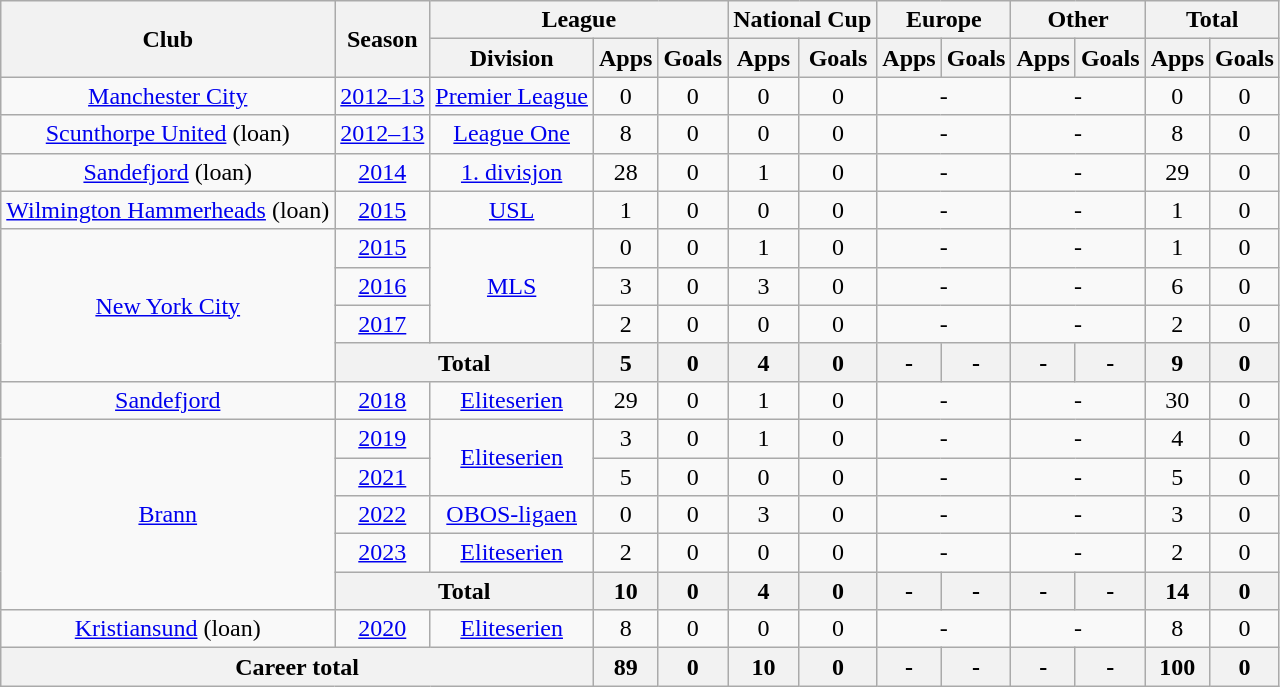<table class="wikitable" style="text-align:center">
<tr>
<th rowspan="2">Club</th>
<th rowspan="2">Season</th>
<th colspan="3">League</th>
<th colspan="2">National Cup</th>
<th colspan="2">Europe</th>
<th colspan="2">Other</th>
<th colspan="2">Total</th>
</tr>
<tr>
<th>Division</th>
<th>Apps</th>
<th>Goals</th>
<th>Apps</th>
<th>Goals</th>
<th>Apps</th>
<th>Goals</th>
<th>Apps</th>
<th>Goals</th>
<th>Apps</th>
<th>Goals</th>
</tr>
<tr>
<td><a href='#'>Manchester City</a></td>
<td><a href='#'>2012–13</a></td>
<td><a href='#'>Premier League</a></td>
<td>0</td>
<td>0</td>
<td>0</td>
<td>0</td>
<td colspan="2">-</td>
<td colspan="2">-</td>
<td>0</td>
<td>0</td>
</tr>
<tr>
<td><a href='#'>Scunthorpe United</a> (loan)</td>
<td><a href='#'>2012–13</a></td>
<td><a href='#'>League One</a></td>
<td>8</td>
<td>0</td>
<td>0</td>
<td>0</td>
<td colspan="2">-</td>
<td colspan="2">-</td>
<td>8</td>
<td>0</td>
</tr>
<tr>
<td><a href='#'>Sandefjord</a> (loan)</td>
<td><a href='#'>2014</a></td>
<td><a href='#'>1. divisjon</a></td>
<td>28</td>
<td>0</td>
<td>1</td>
<td>0</td>
<td colspan="2">-</td>
<td colspan="2">-</td>
<td>29</td>
<td>0</td>
</tr>
<tr>
<td><a href='#'>Wilmington Hammerheads</a> (loan)</td>
<td><a href='#'>2015</a></td>
<td><a href='#'>USL</a></td>
<td>1</td>
<td>0</td>
<td>0</td>
<td>0</td>
<td colspan="2">-</td>
<td colspan="2">-</td>
<td>1</td>
<td>0</td>
</tr>
<tr>
<td rowspan="4"><a href='#'>New York City</a></td>
<td><a href='#'>2015</a></td>
<td rowspan="3"><a href='#'>MLS</a></td>
<td>0</td>
<td>0</td>
<td>1</td>
<td>0</td>
<td colspan="2">-</td>
<td colspan="2">-</td>
<td>1</td>
<td>0</td>
</tr>
<tr>
<td><a href='#'>2016</a></td>
<td>3</td>
<td>0</td>
<td>3</td>
<td>0</td>
<td colspan="2">-</td>
<td colspan="2">-</td>
<td>6</td>
<td>0</td>
</tr>
<tr>
<td><a href='#'>2017</a></td>
<td>2</td>
<td>0</td>
<td>0</td>
<td>0</td>
<td colspan="2">-</td>
<td colspan="2">-</td>
<td>2</td>
<td>0</td>
</tr>
<tr>
<th colspan="2">Total</th>
<th>5</th>
<th>0</th>
<th>4</th>
<th>0</th>
<th>-</th>
<th>-</th>
<th>-</th>
<th>-</th>
<th>9</th>
<th>0</th>
</tr>
<tr>
<td><a href='#'>Sandefjord</a></td>
<td><a href='#'>2018</a></td>
<td><a href='#'>Eliteserien</a></td>
<td>29</td>
<td>0</td>
<td>1</td>
<td>0</td>
<td colspan="2">-</td>
<td colspan="2">-</td>
<td>30</td>
<td>0</td>
</tr>
<tr>
<td rowspan="5"><a href='#'>Brann</a></td>
<td><a href='#'>2019</a></td>
<td rowspan="2"><a href='#'>Eliteserien</a></td>
<td>3</td>
<td>0</td>
<td>1</td>
<td>0</td>
<td colspan="2">-</td>
<td colspan="2">-</td>
<td>4</td>
<td>0</td>
</tr>
<tr>
<td><a href='#'>2021</a></td>
<td>5</td>
<td>0</td>
<td>0</td>
<td>0</td>
<td colspan="2">-</td>
<td colspan="2">-</td>
<td>5</td>
<td>0</td>
</tr>
<tr>
<td><a href='#'>2022</a></td>
<td rowspan="1"><a href='#'>OBOS-ligaen</a></td>
<td>0</td>
<td>0</td>
<td>3</td>
<td>0</td>
<td colspan="2">-</td>
<td colspan="2">-</td>
<td>3</td>
<td>0</td>
</tr>
<tr>
<td><a href='#'>2023</a></td>
<td rowspan="1"><a href='#'>Eliteserien</a></td>
<td>2</td>
<td>0</td>
<td>0</td>
<td>0</td>
<td colspan="2">-</td>
<td colspan="2">-</td>
<td>2</td>
<td>0</td>
</tr>
<tr>
<th colspan="2">Total</th>
<th>10</th>
<th>0</th>
<th>4</th>
<th>0</th>
<th>-</th>
<th>-</th>
<th>-</th>
<th>-</th>
<th>14</th>
<th>0</th>
</tr>
<tr>
<td><a href='#'>Kristiansund</a> (loan)</td>
<td><a href='#'>2020</a></td>
<td><a href='#'>Eliteserien</a></td>
<td>8</td>
<td>0</td>
<td>0</td>
<td>0</td>
<td colspan="2">-</td>
<td colspan="2">-</td>
<td>8</td>
<td>0</td>
</tr>
<tr>
<th colspan="3">Career total</th>
<th>89</th>
<th>0</th>
<th>10</th>
<th>0</th>
<th>-</th>
<th>-</th>
<th>-</th>
<th>-</th>
<th>100</th>
<th>0</th>
</tr>
</table>
